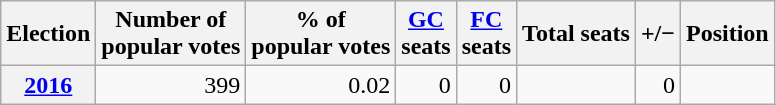<table class="wikitable" style="text-align: right;">
<tr align=center>
<th><strong>Election</strong></th>
<th>Number of<br>popular votes</th>
<th>% of<br>popular votes</th>
<th><a href='#'>GC</a><br>seats</th>
<th><a href='#'>FC</a><br>seats</th>
<th>Total seats</th>
<th>+/−</th>
<th>Position</th>
</tr>
<tr>
<th><a href='#'>2016</a></th>
<td>399</td>
<td>0.02</td>
<td>0</td>
<td>0</td>
<td></td>
<td>0</td>
<td></td>
</tr>
</table>
